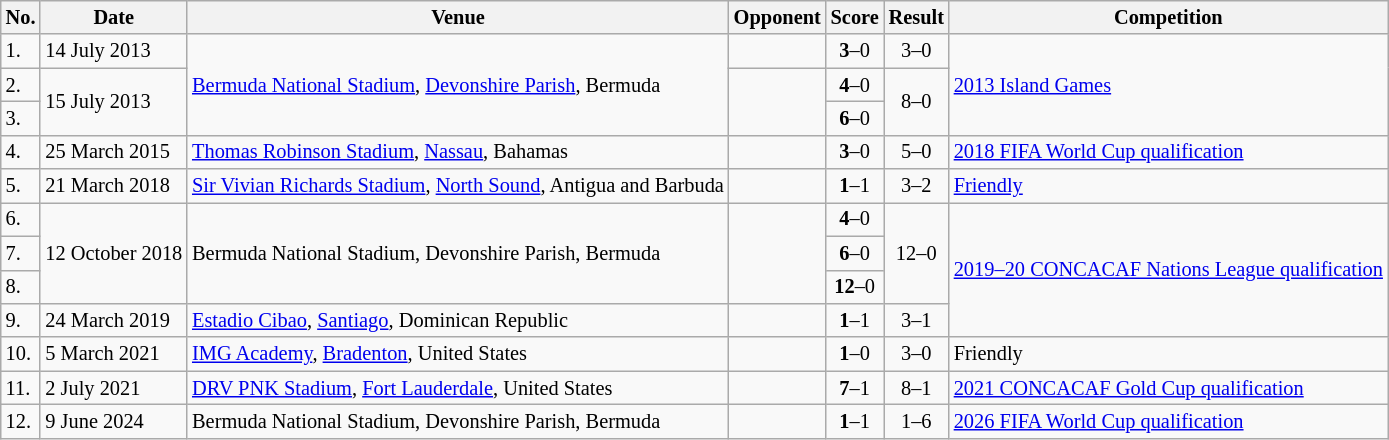<table class="wikitable" style="font-size:85%;">
<tr>
<th>No.</th>
<th>Date</th>
<th>Venue</th>
<th>Opponent</th>
<th>Score</th>
<th>Result</th>
<th>Competition</th>
</tr>
<tr>
<td>1.</td>
<td>14 July 2013</td>
<td rowspan="3"><a href='#'>Bermuda National Stadium</a>, <a href='#'>Devonshire Parish</a>, Bermuda</td>
<td></td>
<td align=center><strong>3</strong>–0</td>
<td align=center>3–0</td>
<td rowspan="3"><a href='#'>2013 Island Games</a></td>
</tr>
<tr>
<td>2.</td>
<td rowspan="2">15 July 2013</td>
<td rowspan="2"></td>
<td align=center><strong>4</strong>–0</td>
<td rowspan="2" style="text-align:center">8–0</td>
</tr>
<tr>
<td>3.</td>
<td align=center><strong>6</strong>–0</td>
</tr>
<tr>
<td>4.</td>
<td>25 March 2015</td>
<td><a href='#'>Thomas Robinson Stadium</a>, <a href='#'>Nassau</a>, Bahamas</td>
<td></td>
<td align=center><strong>3</strong>–0</td>
<td align=center>5–0</td>
<td><a href='#'>2018 FIFA World Cup qualification</a></td>
</tr>
<tr>
<td>5.</td>
<td>21 March 2018</td>
<td><a href='#'>Sir Vivian Richards Stadium</a>, <a href='#'>North Sound</a>, Antigua and Barbuda</td>
<td></td>
<td align=center><strong>1</strong>–1</td>
<td align=center>3–2</td>
<td><a href='#'>Friendly</a></td>
</tr>
<tr>
<td>6.</td>
<td rowspan="3">12 October 2018</td>
<td rowspan="3">Bermuda National Stadium, Devonshire Parish, Bermuda</td>
<td rowspan="3"></td>
<td align=center><strong>4</strong>–0</td>
<td rowspan="3" style="text-align:center">12–0</td>
<td rowspan="4"><a href='#'>2019–20 CONCACAF Nations League qualification</a></td>
</tr>
<tr>
<td>7.</td>
<td align=center><strong>6</strong>–0</td>
</tr>
<tr>
<td>8.</td>
<td align=center><strong>12</strong>–0</td>
</tr>
<tr>
<td>9.</td>
<td>24 March 2019</td>
<td><a href='#'>Estadio Cibao</a>, <a href='#'>Santiago</a>, Dominican Republic</td>
<td></td>
<td align=center><strong>1</strong>–1</td>
<td align=center>3–1</td>
</tr>
<tr>
<td>10.</td>
<td>5 March 2021</td>
<td><a href='#'>IMG Academy</a>, <a href='#'>Bradenton</a>, United States</td>
<td></td>
<td align=center><strong>1</strong>–0</td>
<td align=center>3–0</td>
<td>Friendly</td>
</tr>
<tr>
<td>11.</td>
<td>2 July 2021</td>
<td><a href='#'>DRV PNK Stadium</a>, <a href='#'>Fort Lauderdale</a>, United States</td>
<td></td>
<td align=center><strong>7</strong>–1</td>
<td align=center>8–1</td>
<td><a href='#'>2021 CONCACAF Gold Cup qualification</a></td>
</tr>
<tr>
<td>12.</td>
<td>9 June 2024</td>
<td>Bermuda National Stadium, Devonshire Parish, Bermuda</td>
<td></td>
<td align=center><strong>1</strong>–1</td>
<td align=center>1–6</td>
<td><a href='#'>2026 FIFA World Cup qualification</a></td>
</tr>
</table>
